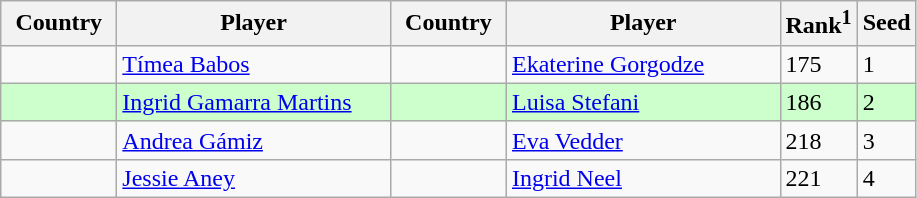<table class="sortable wikitable">
<tr>
<th width="70">Country</th>
<th width="175">Player</th>
<th width="70">Country</th>
<th width="175">Player</th>
<th>Rank<sup>1</sup></th>
<th>Seed</th>
</tr>
<tr>
<td></td>
<td><a href='#'>Tímea Babos</a></td>
<td></td>
<td><a href='#'>Ekaterine Gorgodze</a></td>
<td>175</td>
<td>1</td>
</tr>
<tr bgcolor=#cfc>
<td></td>
<td><a href='#'>Ingrid Gamarra Martins</a></td>
<td></td>
<td><a href='#'>Luisa Stefani</a></td>
<td>186</td>
<td>2</td>
</tr>
<tr>
<td></td>
<td><a href='#'>Andrea Gámiz</a></td>
<td></td>
<td><a href='#'>Eva Vedder</a></td>
<td>218</td>
<td>3</td>
</tr>
<tr>
<td></td>
<td><a href='#'>Jessie Aney</a></td>
<td></td>
<td><a href='#'>Ingrid Neel</a></td>
<td>221</td>
<td>4</td>
</tr>
</table>
